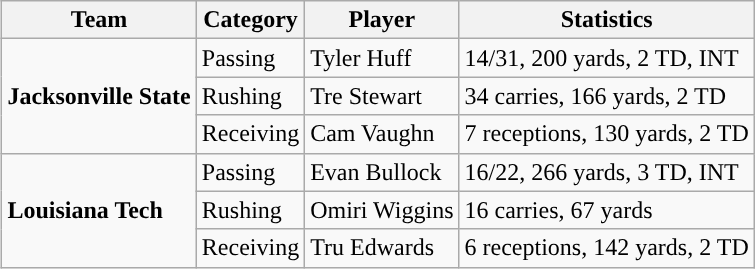<table class="wikitable" style="float: right;">
<tr>
<th>Team</th>
<th>Category</th>
<th>Player</th>
<th>Statistics</th>
</tr>
<tr>
<td rowspan=3><strong>Jacksonville State</strong></td>
<td>Passing</td>
<td>Tyler Huff</td>
<td>14/31, 200 yards, 2 TD, INT</td>
</tr>
<tr>
<td>Rushing</td>
<td>Tre Stewart</td>
<td>34 carries, 166 yards, 2 TD</td>
</tr>
<tr>
<td>Receiving</td>
<td>Cam Vaughn</td>
<td>7 receptions, 130 yards, 2 TD</td>
</tr>
<tr>
<td rowspan=3><strong>Louisiana Tech</strong></td>
<td>Passing</td>
<td>Evan Bullock</td>
<td>16/22, 266 yards, 3 TD, INT</td>
</tr>
<tr>
<td>Rushing</td>
<td>Omiri Wiggins</td>
<td>16 carries, 67 yards</td>
</tr>
<tr>
<td>Receiving</td>
<td>Tru Edwards</td>
<td>6 receptions, 142 yards, 2 TD</td>
</tr>
</table>
